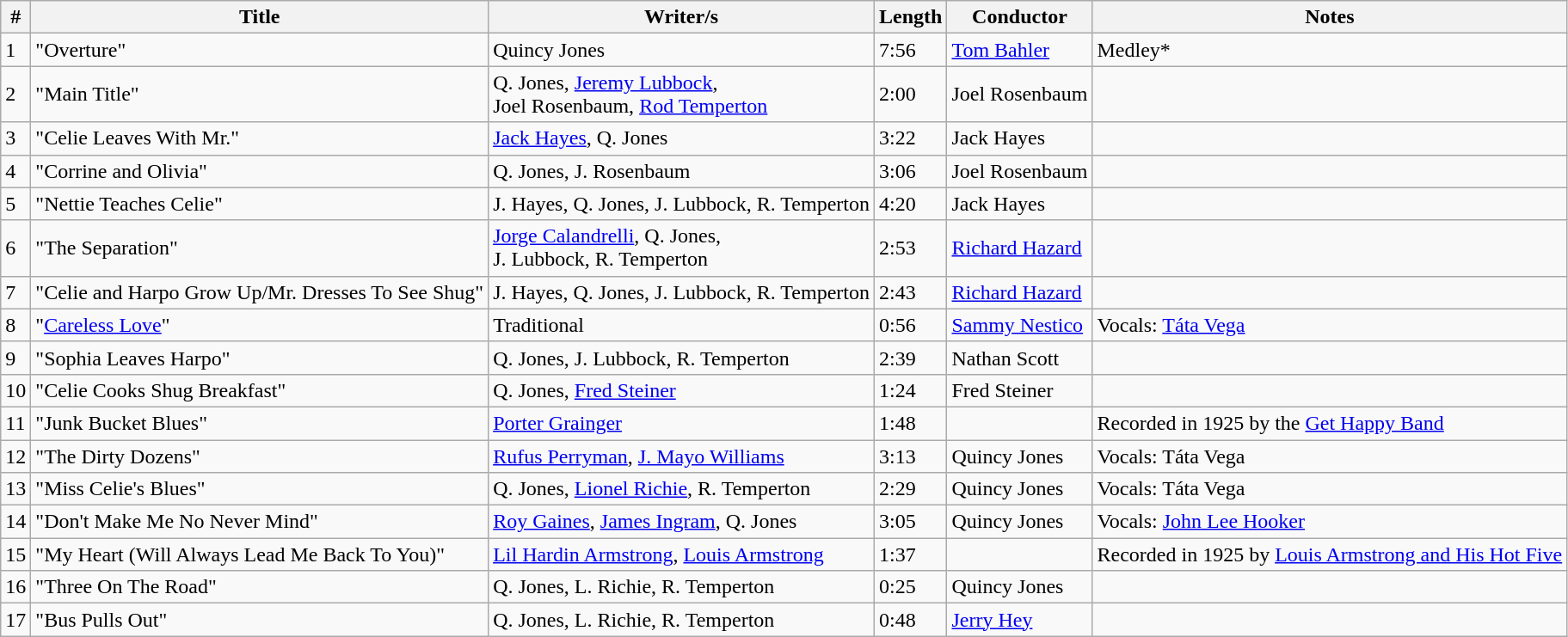<table class="wikitable">
<tr>
<th>#</th>
<th>Title</th>
<th>Writer/s</th>
<th>Length</th>
<th>Conductor</th>
<th>Notes</th>
</tr>
<tr>
<td>1</td>
<td>"Overture"</td>
<td>Quincy Jones</td>
<td>7:56</td>
<td><a href='#'>Tom Bahler</a></td>
<td>Medley*</td>
</tr>
<tr>
<td>2</td>
<td>"Main Title"</td>
<td>Q. Jones, <a href='#'>Jeremy Lubbock</a>, <br>Joel Rosenbaum, <a href='#'>Rod Temperton</a></td>
<td>2:00</td>
<td>Joel Rosenbaum</td>
<td></td>
</tr>
<tr>
<td>3</td>
<td>"Celie Leaves With Mr."</td>
<td><a href='#'>Jack Hayes</a>, Q. Jones</td>
<td>3:22</td>
<td>Jack Hayes</td>
<td></td>
</tr>
<tr>
<td>4</td>
<td>"Corrine and Olivia"</td>
<td>Q. Jones, J. Rosenbaum</td>
<td>3:06</td>
<td>Joel Rosenbaum</td>
<td></td>
</tr>
<tr>
<td>5</td>
<td>"Nettie Teaches Celie"</td>
<td>J. Hayes, Q. Jones, J. Lubbock, R. Temperton</td>
<td>4:20</td>
<td>Jack Hayes</td>
<td></td>
</tr>
<tr>
<td>6</td>
<td>"The Separation"</td>
<td><a href='#'>Jorge Calandrelli</a>, Q. Jones,<br>J. Lubbock, R. Temperton</td>
<td>2:53</td>
<td><a href='#'>Richard Hazard</a></td>
<td></td>
</tr>
<tr>
<td>7</td>
<td>"Celie and Harpo Grow Up/Mr. Dresses To See Shug"</td>
<td>J. Hayes, Q. Jones, J. Lubbock, R. Temperton</td>
<td>2:43</td>
<td><a href='#'>Richard Hazard</a></td>
<td></td>
</tr>
<tr>
<td>8</td>
<td>"<a href='#'>Careless Love</a>"</td>
<td>Traditional</td>
<td>0:56</td>
<td><a href='#'>Sammy Nestico</a></td>
<td>Vocals: <a href='#'>Táta Vega</a></td>
</tr>
<tr>
<td>9</td>
<td>"Sophia Leaves Harpo"</td>
<td>Q. Jones, J. Lubbock, R. Temperton</td>
<td>2:39</td>
<td>Nathan Scott</td>
<td></td>
</tr>
<tr>
<td>10</td>
<td>"Celie Cooks Shug Breakfast"</td>
<td>Q. Jones, <a href='#'>Fred Steiner</a></td>
<td>1:24</td>
<td>Fred Steiner</td>
<td></td>
</tr>
<tr>
<td>11</td>
<td>"Junk Bucket Blues"</td>
<td><a href='#'>Porter Grainger</a></td>
<td>1:48</td>
<td></td>
<td>Recorded in 1925 by the <a href='#'>Get Happy Band</a></td>
</tr>
<tr>
<td>12</td>
<td>"The Dirty Dozens"</td>
<td><a href='#'>Rufus Perryman</a>, <a href='#'>J. Mayo Williams</a></td>
<td>3:13</td>
<td>Quincy  Jones</td>
<td>Vocals: Táta Vega</td>
</tr>
<tr>
<td>13</td>
<td>"Miss Celie's Blues"</td>
<td>Q. Jones, <a href='#'>Lionel Richie</a>, R. Temperton</td>
<td>2:29</td>
<td>Quincy  Jones</td>
<td>Vocals: Táta Vega</td>
</tr>
<tr>
<td>14</td>
<td>"Don't Make Me No Never Mind"</td>
<td><a href='#'>Roy Gaines</a>, <a href='#'>James Ingram</a>, Q. Jones</td>
<td>3:05</td>
<td>Quincy  Jones</td>
<td>Vocals: <a href='#'>John Lee Hooker</a></td>
</tr>
<tr>
<td>15</td>
<td>"My Heart (Will Always Lead Me Back To You)"</td>
<td><a href='#'>Lil Hardin Armstrong</a>, <a href='#'>Louis Armstrong</a></td>
<td>1:37</td>
<td></td>
<td>Recorded in 1925 by <a href='#'>Louis Armstrong and His Hot Five</a></td>
</tr>
<tr>
<td>16</td>
<td>"Three On The Road"</td>
<td>Q. Jones, L. Richie, R. Temperton</td>
<td>0:25</td>
<td>Quincy  Jones</td>
<td></td>
</tr>
<tr>
<td>17</td>
<td>"Bus Pulls Out"</td>
<td>Q. Jones, L. Richie, R. Temperton</td>
<td>0:48</td>
<td><a href='#'>Jerry Hey</a></td>
<td></td>
</tr>
</table>
